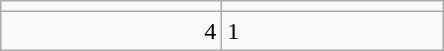<table class="wikitable">
<tr>
<td align=center width=140></td>
<td align=center width=140></td>
</tr>
<tr>
<td align=right>4</td>
<td>1</td>
</tr>
</table>
